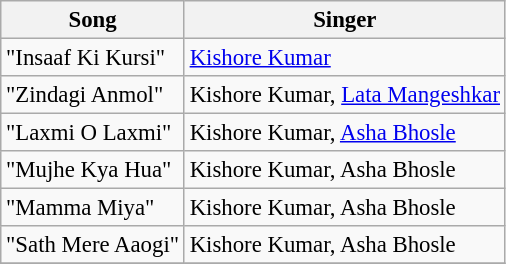<table class="wikitable" style="font-size:95%;">
<tr>
<th>Song</th>
<th>Singer</th>
</tr>
<tr>
<td>"Insaaf Ki Kursi"</td>
<td><a href='#'>Kishore Kumar</a></td>
</tr>
<tr>
<td>"Zindagi Anmol"</td>
<td>Kishore Kumar, <a href='#'>Lata Mangeshkar</a></td>
</tr>
<tr>
<td>"Laxmi O Laxmi"</td>
<td>Kishore Kumar, <a href='#'>Asha Bhosle</a></td>
</tr>
<tr>
<td>"Mujhe Kya Hua"</td>
<td>Kishore Kumar, Asha Bhosle</td>
</tr>
<tr>
<td>"Mamma Miya"</td>
<td>Kishore Kumar, Asha Bhosle</td>
</tr>
<tr>
<td>"Sath Mere Aaogi"</td>
<td>Kishore Kumar, Asha Bhosle</td>
</tr>
<tr>
</tr>
</table>
